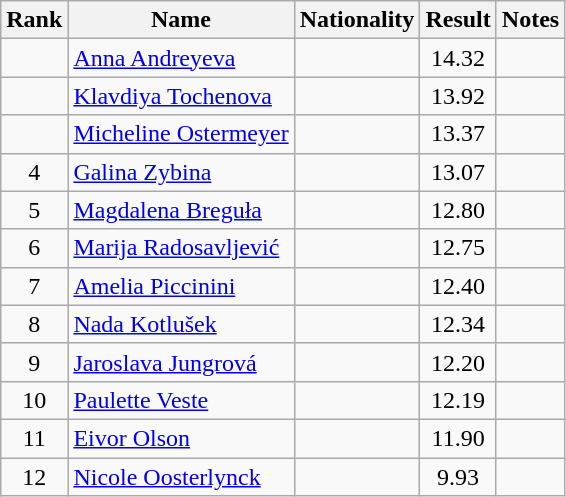<table class="wikitable sortable" style="text-align:center">
<tr>
<th>Rank</th>
<th>Name</th>
<th>Nationality</th>
<th>Result</th>
<th>Notes</th>
</tr>
<tr>
<td></td>
<td align=left><a href='#'>Anna Andreyeva</a></td>
<td align=left></td>
<td>14.32</td>
<td></td>
</tr>
<tr>
<td></td>
<td align=left><a href='#'>Klavdiya Tochenova</a></td>
<td align=left></td>
<td>13.92</td>
<td></td>
</tr>
<tr>
<td></td>
<td align=left><a href='#'>Micheline Ostermeyer</a></td>
<td align=left></td>
<td>13.37</td>
<td></td>
</tr>
<tr>
<td>4</td>
<td align=left><a href='#'>Galina Zybina</a></td>
<td align=left></td>
<td>13.07</td>
<td></td>
</tr>
<tr>
<td>5</td>
<td align=left><a href='#'>Magdalena Breguła</a></td>
<td align=left></td>
<td>12.80</td>
<td></td>
</tr>
<tr>
<td>6</td>
<td align=left><a href='#'>Marija Radosavljević</a></td>
<td align=left></td>
<td>12.75</td>
<td></td>
</tr>
<tr>
<td>7</td>
<td align=left><a href='#'>Amelia Piccinini</a></td>
<td align=left></td>
<td>12.40</td>
<td></td>
</tr>
<tr>
<td>8</td>
<td align=left><a href='#'>Nada Kotlušek</a></td>
<td align=left></td>
<td>12.34</td>
<td></td>
</tr>
<tr>
<td>9</td>
<td align=left><a href='#'>Jaroslava Jungrová</a></td>
<td align=left></td>
<td>12.20</td>
<td></td>
</tr>
<tr>
<td>10</td>
<td align=left><a href='#'>Paulette Veste</a></td>
<td align=left></td>
<td>12.19</td>
<td></td>
</tr>
<tr>
<td>11</td>
<td align=left><a href='#'>Eivor Olson</a></td>
<td align=left></td>
<td>11.90</td>
<td></td>
</tr>
<tr>
<td>12</td>
<td align=left><a href='#'>Nicole Oosterlynck</a></td>
<td align=left></td>
<td>9.93</td>
<td></td>
</tr>
</table>
